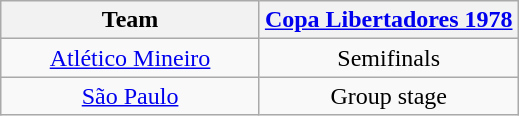<table class="wikitable">
<tr>
<th width= 50%>Team</th>
<th width= 50%><a href='#'>Copa Libertadores 1978</a></th>
</tr>
<tr align="center">
<td><a href='#'>Atlético Mineiro</a></td>
<td>Semifinals</td>
</tr>
<tr align="center">
<td><a href='#'>São Paulo</a></td>
<td>Group stage</td>
</tr>
</table>
